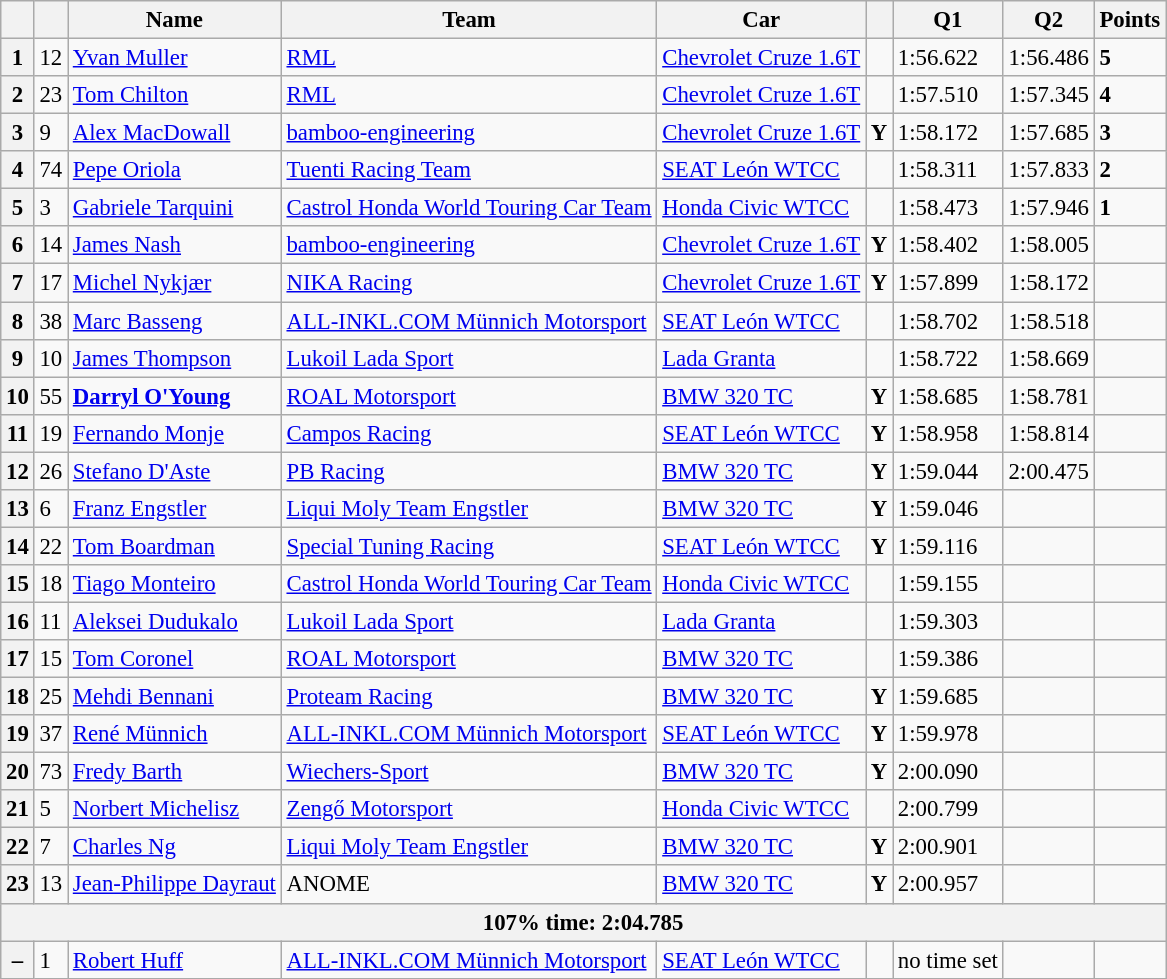<table class="wikitable sortable" style="font-size: 95%;">
<tr>
<th></th>
<th></th>
<th>Name</th>
<th>Team</th>
<th>Car</th>
<th></th>
<th>Q1</th>
<th>Q2</th>
<th>Points</th>
</tr>
<tr>
<th>1</th>
<td>12</td>
<td> <a href='#'>Yvan Muller</a></td>
<td><a href='#'>RML</a></td>
<td><a href='#'>Chevrolet Cruze 1.6T</a></td>
<td></td>
<td>1:56.622</td>
<td>1:56.486</td>
<td><strong>5</strong></td>
</tr>
<tr>
<th>2</th>
<td>23</td>
<td> <a href='#'>Tom Chilton</a></td>
<td><a href='#'>RML</a></td>
<td><a href='#'>Chevrolet Cruze 1.6T</a></td>
<td></td>
<td>1:57.510</td>
<td>1:57.345</td>
<td><strong>4</strong></td>
</tr>
<tr>
<th>3</th>
<td>9</td>
<td> <a href='#'>Alex MacDowall</a></td>
<td><a href='#'>bamboo-engineering</a></td>
<td><a href='#'>Chevrolet Cruze 1.6T</a></td>
<td align=center><strong><span>Y</span></strong></td>
<td>1:58.172</td>
<td>1:57.685</td>
<td><strong>3</strong></td>
</tr>
<tr>
<th>4</th>
<td>74</td>
<td> <a href='#'>Pepe Oriola</a></td>
<td><a href='#'>Tuenti Racing Team</a></td>
<td><a href='#'>SEAT León WTCC</a></td>
<td></td>
<td>1:58.311</td>
<td>1:57.833</td>
<td><strong>2</strong></td>
</tr>
<tr>
<th>5</th>
<td>3</td>
<td> <a href='#'>Gabriele Tarquini</a></td>
<td><a href='#'>Castrol Honda World Touring Car Team</a></td>
<td><a href='#'>Honda Civic WTCC</a></td>
<td></td>
<td>1:58.473</td>
<td>1:57.946</td>
<td><strong>1</strong></td>
</tr>
<tr>
<th>6</th>
<td>14</td>
<td> <a href='#'>James Nash</a></td>
<td><a href='#'>bamboo-engineering</a></td>
<td><a href='#'>Chevrolet Cruze 1.6T</a></td>
<td align=center><strong><span>Y</span></strong></td>
<td>1:58.402</td>
<td>1:58.005</td>
<td></td>
</tr>
<tr>
<th>7</th>
<td>17</td>
<td> <a href='#'>Michel Nykjær</a></td>
<td><a href='#'>NIKA Racing</a></td>
<td><a href='#'>Chevrolet Cruze 1.6T</a></td>
<td align=center><strong><span>Y</span></strong></td>
<td>1:57.899</td>
<td>1:58.172</td>
<td></td>
</tr>
<tr>
<th>8</th>
<td>38</td>
<td> <a href='#'>Marc Basseng</a></td>
<td><a href='#'>ALL-INKL.COM Münnich Motorsport</a></td>
<td><a href='#'>SEAT León WTCC</a></td>
<td></td>
<td>1:58.702</td>
<td>1:58.518</td>
<td></td>
</tr>
<tr>
<th>9</th>
<td>10</td>
<td> <a href='#'>James Thompson</a></td>
<td><a href='#'>Lukoil Lada Sport</a></td>
<td><a href='#'>Lada Granta</a></td>
<td></td>
<td>1:58.722</td>
<td>1:58.669</td>
<td></td>
</tr>
<tr>
<th>10</th>
<td>55</td>
<td> <strong><a href='#'>Darryl O'Young</a></strong></td>
<td><a href='#'>ROAL Motorsport</a></td>
<td><a href='#'>BMW 320 TC</a></td>
<td align=center><strong><span>Y</span></strong></td>
<td>1:58.685</td>
<td>1:58.781</td>
<td></td>
</tr>
<tr>
<th>11</th>
<td>19</td>
<td> <a href='#'>Fernando Monje</a></td>
<td><a href='#'>Campos Racing</a></td>
<td><a href='#'>SEAT León WTCC</a></td>
<td align=center><strong><span>Y</span></strong></td>
<td>1:58.958</td>
<td>1:58.814</td>
<td></td>
</tr>
<tr>
<th>12</th>
<td>26</td>
<td> <a href='#'>Stefano D'Aste</a></td>
<td><a href='#'>PB Racing</a></td>
<td><a href='#'>BMW 320 TC</a></td>
<td align=center><strong><span>Y</span></strong></td>
<td>1:59.044</td>
<td>2:00.475</td>
<td></td>
</tr>
<tr>
<th>13</th>
<td>6</td>
<td> <a href='#'>Franz Engstler</a></td>
<td><a href='#'>Liqui Moly Team Engstler</a></td>
<td><a href='#'>BMW 320 TC</a></td>
<td align=center><strong><span>Y</span></strong></td>
<td>1:59.046</td>
<td></td>
<td></td>
</tr>
<tr>
<th>14</th>
<td>22</td>
<td> <a href='#'>Tom Boardman</a></td>
<td><a href='#'>Special Tuning Racing</a></td>
<td><a href='#'>SEAT León WTCC</a></td>
<td align=center><strong><span>Y</span></strong></td>
<td>1:59.116</td>
<td></td>
<td></td>
</tr>
<tr>
<th>15</th>
<td>18</td>
<td> <a href='#'>Tiago Monteiro</a></td>
<td><a href='#'>Castrol Honda World Touring Car Team</a></td>
<td><a href='#'>Honda Civic WTCC</a></td>
<td></td>
<td>1:59.155</td>
<td></td>
<td></td>
</tr>
<tr>
<th>16</th>
<td>11</td>
<td> <a href='#'>Aleksei Dudukalo</a></td>
<td><a href='#'>Lukoil Lada Sport</a></td>
<td><a href='#'>Lada Granta</a></td>
<td></td>
<td>1:59.303</td>
<td></td>
<td></td>
</tr>
<tr>
<th>17</th>
<td>15</td>
<td> <a href='#'>Tom Coronel</a></td>
<td><a href='#'>ROAL Motorsport</a></td>
<td><a href='#'>BMW 320 TC</a></td>
<td></td>
<td>1:59.386</td>
<td></td>
<td></td>
</tr>
<tr>
<th>18</th>
<td>25</td>
<td> <a href='#'>Mehdi Bennani</a></td>
<td><a href='#'>Proteam Racing</a></td>
<td><a href='#'>BMW 320 TC</a></td>
<td align=center><strong><span>Y</span></strong></td>
<td>1:59.685</td>
<td></td>
<td></td>
</tr>
<tr>
<th>19</th>
<td>37</td>
<td> <a href='#'>René Münnich</a></td>
<td><a href='#'>ALL-INKL.COM Münnich Motorsport</a></td>
<td><a href='#'>SEAT León WTCC</a></td>
<td align=center><strong><span>Y</span></strong></td>
<td>1:59.978</td>
<td></td>
<td></td>
</tr>
<tr>
<th>20</th>
<td>73</td>
<td> <a href='#'>Fredy Barth</a></td>
<td><a href='#'>Wiechers-Sport</a></td>
<td><a href='#'>BMW 320 TC</a></td>
<td align=center><strong><span>Y</span></strong></td>
<td>2:00.090</td>
<td></td>
<td></td>
</tr>
<tr>
<th>21</th>
<td>5</td>
<td> <a href='#'>Norbert Michelisz</a></td>
<td><a href='#'>Zengő Motorsport</a></td>
<td><a href='#'>Honda Civic WTCC</a></td>
<td></td>
<td>2:00.799</td>
<td></td>
<td></td>
</tr>
<tr>
<th>22</th>
<td>7</td>
<td> <a href='#'>Charles Ng</a></td>
<td><a href='#'>Liqui Moly Team Engstler</a></td>
<td><a href='#'>BMW 320 TC</a></td>
<td align=center><strong><span>Y</span></strong></td>
<td>2:00.901</td>
<td></td>
<td></td>
</tr>
<tr>
<th>23</th>
<td>13</td>
<td> <a href='#'>Jean-Philippe Dayraut</a></td>
<td>ANOME</td>
<td><a href='#'>BMW 320 TC</a></td>
<td align=center><strong><span>Y</span></strong></td>
<td>2:00.957</td>
<td></td>
<td></td>
</tr>
<tr>
<th colspan=9>107% time: 2:04.785</th>
</tr>
<tr>
<th>–</th>
<td>1</td>
<td> <a href='#'>Robert Huff</a></td>
<td><a href='#'>ALL-INKL.COM Münnich Motorsport</a></td>
<td><a href='#'>SEAT León WTCC</a></td>
<td></td>
<td>no time set</td>
<td></td>
<td></td>
</tr>
</table>
